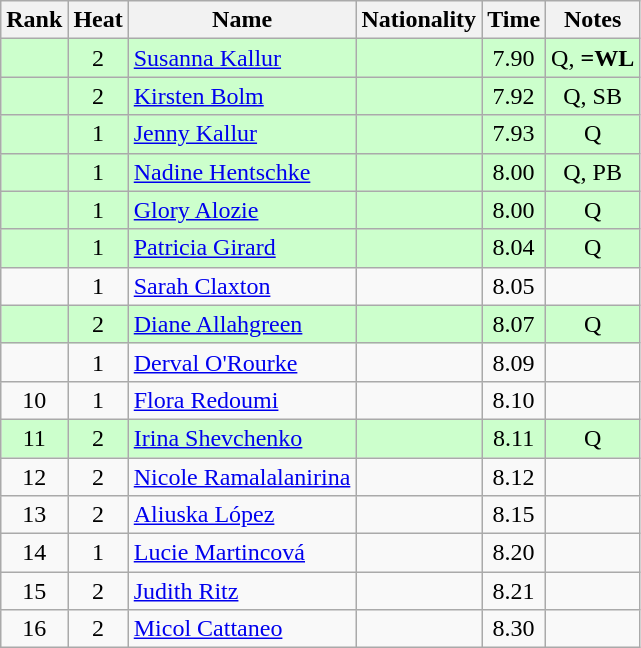<table class="wikitable sortable" style="text-align:center">
<tr>
<th>Rank</th>
<th>Heat</th>
<th>Name</th>
<th>Nationality</th>
<th>Time</th>
<th>Notes</th>
</tr>
<tr bgcolor=ccffcc>
<td></td>
<td>2</td>
<td align="left"><a href='#'>Susanna Kallur</a></td>
<td align=left></td>
<td>7.90</td>
<td>Q, <strong>=WL</strong></td>
</tr>
<tr bgcolor=ccffcc>
<td></td>
<td>2</td>
<td align="left"><a href='#'>Kirsten Bolm</a></td>
<td align=left></td>
<td>7.92</td>
<td>Q, SB</td>
</tr>
<tr bgcolor=ccffcc>
<td></td>
<td>1</td>
<td align="left"><a href='#'>Jenny Kallur</a></td>
<td align=left></td>
<td>7.93</td>
<td>Q</td>
</tr>
<tr bgcolor=ccffcc>
<td></td>
<td>1</td>
<td align="left"><a href='#'>Nadine Hentschke</a></td>
<td align=left></td>
<td>8.00</td>
<td>Q, PB</td>
</tr>
<tr bgcolor=ccffcc>
<td></td>
<td>1</td>
<td align="left"><a href='#'>Glory Alozie</a></td>
<td align=left></td>
<td>8.00</td>
<td>Q</td>
</tr>
<tr bgcolor=ccffcc>
<td></td>
<td>1</td>
<td align="left"><a href='#'>Patricia Girard</a></td>
<td align=left></td>
<td>8.04</td>
<td>Q</td>
</tr>
<tr>
<td></td>
<td>1</td>
<td align="left"><a href='#'>Sarah Claxton</a></td>
<td align=left></td>
<td>8.05</td>
<td></td>
</tr>
<tr bgcolor=ccffcc>
<td></td>
<td>2</td>
<td align="left"><a href='#'>Diane Allahgreen</a></td>
<td align=left></td>
<td>8.07</td>
<td>Q</td>
</tr>
<tr>
<td></td>
<td>1</td>
<td align="left"><a href='#'>Derval O'Rourke</a></td>
<td align=left></td>
<td>8.09</td>
<td></td>
</tr>
<tr>
<td>10</td>
<td>1</td>
<td align="left"><a href='#'>Flora Redoumi</a></td>
<td align=left></td>
<td>8.10</td>
<td></td>
</tr>
<tr bgcolor=ccffcc>
<td>11</td>
<td>2</td>
<td align="left"><a href='#'>Irina Shevchenko</a></td>
<td align=left></td>
<td>8.11</td>
<td>Q</td>
</tr>
<tr>
<td>12</td>
<td>2</td>
<td align="left"><a href='#'>Nicole Ramalalanirina</a></td>
<td align=left></td>
<td>8.12</td>
<td></td>
</tr>
<tr>
<td>13</td>
<td>2</td>
<td align="left"><a href='#'>Aliuska López</a></td>
<td align=left></td>
<td>8.15</td>
<td></td>
</tr>
<tr>
<td>14</td>
<td>1</td>
<td align="left"><a href='#'>Lucie Martincová</a></td>
<td align=left></td>
<td>8.20</td>
<td></td>
</tr>
<tr>
<td>15</td>
<td>2</td>
<td align="left"><a href='#'>Judith Ritz</a></td>
<td align=left></td>
<td>8.21</td>
<td></td>
</tr>
<tr>
<td>16</td>
<td>2</td>
<td align="left"><a href='#'>Micol Cattaneo</a></td>
<td align=left></td>
<td>8.30</td>
<td></td>
</tr>
</table>
